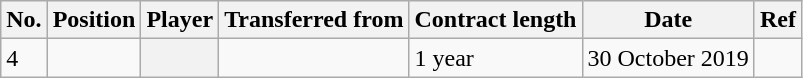<table class="wikitable plainrowheaders sortable" style="text-align:center; text-align:left">
<tr>
<th scope="col">No.</th>
<th scope="col">Position</th>
<th scope="col">Player</th>
<th scope="col">Transferred from</th>
<th scope="col">Contract length</th>
<th scope="col">Date</th>
<th scope="col" class="unsortable">Ref</th>
</tr>
<tr>
<td>4</td>
<td></td>
<th scope="row"></th>
<td></td>
<td>1 year</td>
<td>30 October 2019</td>
<td></td>
</tr>
</table>
